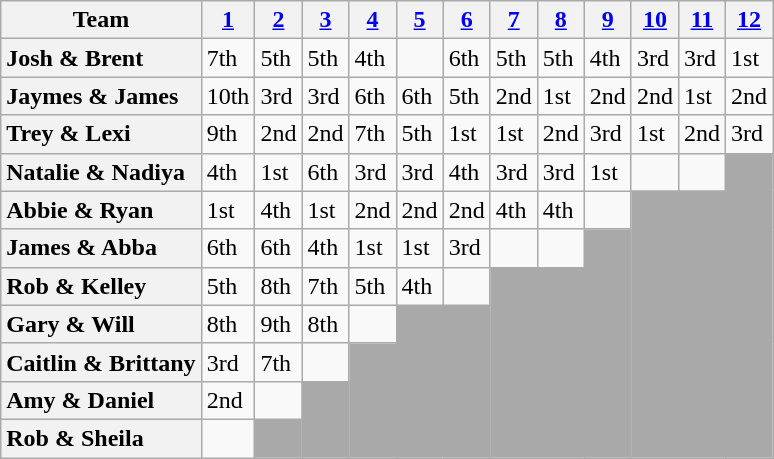<table class="wikitable sortable" style="text-align:left;">
<tr>
<th scope="col" class="unsortable">Team</th>
<th scope="col"><a href='#'>1</a></th>
<th scope="col"><a href='#'>2</a></th>
<th scope="col"><a href='#'>3</a></th>
<th scope="col"><a href='#'>4</a></th>
<th scope="col"><a href='#'>5</a></th>
<th scope="col"><a href='#'>6</a></th>
<th scope="col"><a href='#'>7</a></th>
<th scope="col"><a href='#'>8</a></th>
<th scope="col"><a href='#'>9</a></th>
<th scope="col"><a href='#'>10</a></th>
<th scope="col"><a href='#'>11</a></th>
<th scope="col"><a href='#'>12</a></th>
</tr>
<tr>
<th scope="row" style="text-align:left">Josh & Brent</th>
<td>7th</td>
<td>5th</td>
<td>5th</td>
<td>4th</td>
<td></td>
<td>6th</td>
<td>5th</td>
<td>5th</td>
<td>4th</td>
<td>3rd</td>
<td>3rd</td>
<td>1st</td>
</tr>
<tr>
<th scope="row" style="text-align:left">Jaymes & James</th>
<td>10th</td>
<td>3rd</td>
<td>3rd</td>
<td>6th</td>
<td>6th</td>
<td>5th</td>
<td>2nd</td>
<td>1st</td>
<td>2nd</td>
<td>2nd</td>
<td>1st</td>
<td>2nd</td>
</tr>
<tr>
<th scope="row" style="text-align:left">Trey & Lexi</th>
<td>9th</td>
<td>2nd</td>
<td>2nd</td>
<td>7th</td>
<td>5th</td>
<td>1st</td>
<td>1st</td>
<td>2nd</td>
<td>3rd</td>
<td>1st</td>
<td>2nd</td>
<td>3rd</td>
</tr>
<tr>
<th scope="row" style="text-align:left">Natalie & Nadiya</th>
<td>4th</td>
<td>1st</td>
<td>6th</td>
<td>3rd</td>
<td>3rd</td>
<td>4th</td>
<td>3rd</td>
<td>3rd</td>
<td>1st</td>
<td></td>
<td></td>
<td rowspan="8" style="background:darkgrey;"></td>
</tr>
<tr>
<th scope="row" style="text-align:left">Abbie & Ryan</th>
<td>1st</td>
<td>4th</td>
<td>1st</td>
<td>2nd</td>
<td>2nd</td>
<td>2nd</td>
<td>4th</td>
<td>4th</td>
<td></td>
<td colspan="2" rowspan="7" style="background:darkgrey;"></td>
</tr>
<tr>
<th scope="row" style="text-align:left">James & Abba</th>
<td>6th</td>
<td>6th</td>
<td>4th</td>
<td>1st</td>
<td>1st</td>
<td>3rd</td>
<td></td>
<td></td>
<td rowspan="6" style="background:darkgrey;"></td>
</tr>
<tr>
<th scope="row" style="text-align:left">Rob & Kelley</th>
<td>5th</td>
<td>8th</td>
<td>7th</td>
<td>5th</td>
<td>4th</td>
<td></td>
<td colspan="2" rowspan="5" style="background:darkgrey;"></td>
</tr>
<tr>
<th scope="row" style="text-align:left">Gary & Will</th>
<td>8th</td>
<td>9th</td>
<td>8th</td>
<td></td>
<td colspan="2" rowspan="4" style="background:darkgrey;"></td>
</tr>
<tr>
<th scope="row" style="text-align:left">Caitlin & Brittany</th>
<td>3rd</td>
<td>7th</td>
<td></td>
<td rowspan="3" style="background:darkgrey;"></td>
</tr>
<tr>
<th scope="row" style="text-align:left">Amy & Daniel</th>
<td>2nd</td>
<td></td>
<td rowspan="2" style="background:darkgrey;"></td>
</tr>
<tr>
<th scope="row" style="text-align:left">Rob & Sheila</th>
<td></td>
<td style="background:darkgrey;"></td>
</tr>
</table>
